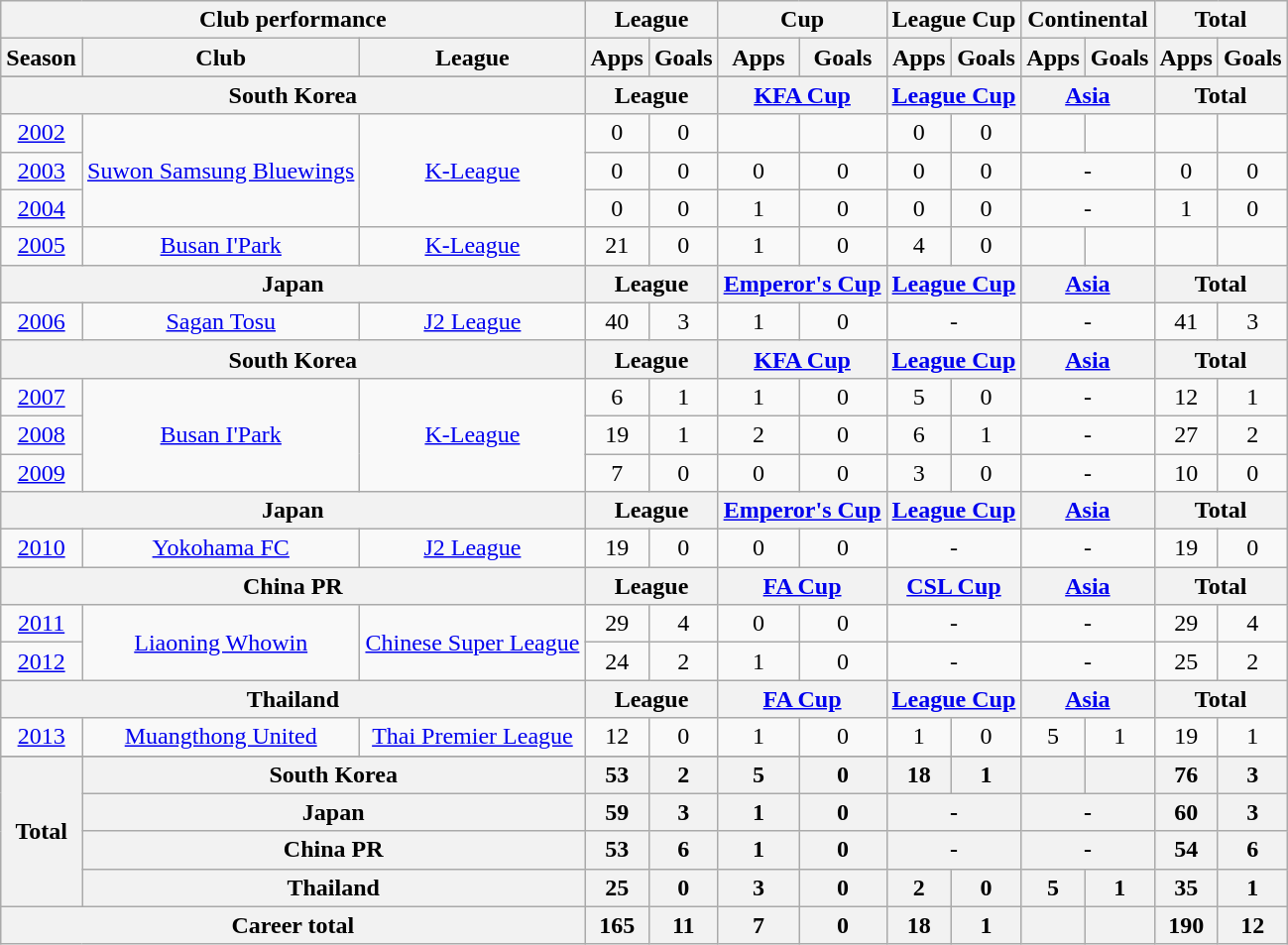<table class="wikitable" style="text-align:center">
<tr>
<th colspan=3>Club performance</th>
<th colspan=2>League</th>
<th colspan=2>Cup</th>
<th colspan=2>League Cup</th>
<th colspan=2>Continental</th>
<th colspan=2>Total</th>
</tr>
<tr>
<th>Season</th>
<th>Club</th>
<th>League</th>
<th>Apps</th>
<th>Goals</th>
<th>Apps</th>
<th>Goals</th>
<th>Apps</th>
<th>Goals</th>
<th>Apps</th>
<th>Goals</th>
<th>Apps</th>
<th>Goals</th>
</tr>
<tr>
</tr>
<tr>
<th colspan=3>South Korea</th>
<th colspan=2>League</th>
<th colspan=2><a href='#'>KFA Cup</a></th>
<th colspan=2><a href='#'>League Cup</a></th>
<th colspan=2><a href='#'>Asia</a></th>
<th colspan=2>Total</th>
</tr>
<tr>
<td><a href='#'>2002</a></td>
<td rowspan="3"><a href='#'>Suwon Samsung Bluewings</a></td>
<td rowspan="3"><a href='#'>K-League</a></td>
<td>0</td>
<td>0</td>
<td></td>
<td></td>
<td>0</td>
<td>0</td>
<td></td>
<td></td>
<td></td>
<td></td>
</tr>
<tr>
<td><a href='#'>2003</a></td>
<td>0</td>
<td>0</td>
<td>0</td>
<td>0</td>
<td>0</td>
<td>0</td>
<td colspan="2">-</td>
<td>0</td>
<td>0</td>
</tr>
<tr>
<td><a href='#'>2004</a></td>
<td>0</td>
<td>0</td>
<td>1</td>
<td>0</td>
<td>0</td>
<td>0</td>
<td colspan="2">-</td>
<td>1</td>
<td>0</td>
</tr>
<tr>
<td><a href='#'>2005</a></td>
<td><a href='#'>Busan I'Park</a></td>
<td><a href='#'>K-League</a></td>
<td>21</td>
<td>0</td>
<td>1</td>
<td>0</td>
<td>4</td>
<td>0</td>
<td></td>
<td></td>
<td></td>
<td></td>
</tr>
<tr>
<th colspan=3>Japan</th>
<th colspan=2>League</th>
<th colspan=2><a href='#'>Emperor's Cup</a></th>
<th colspan=2><a href='#'>League Cup</a></th>
<th colspan=2><a href='#'>Asia</a></th>
<th colspan=2>Total</th>
</tr>
<tr>
<td><a href='#'>2006</a></td>
<td><a href='#'>Sagan Tosu</a></td>
<td><a href='#'>J2 League</a></td>
<td>40</td>
<td>3</td>
<td>1</td>
<td>0</td>
<td colspan="2">-</td>
<td colspan="2">-</td>
<td>41</td>
<td>3</td>
</tr>
<tr>
<th colspan=3>South Korea</th>
<th colspan=2>League</th>
<th colspan=2><a href='#'>KFA Cup</a></th>
<th colspan=2><a href='#'>League Cup</a></th>
<th colspan=2><a href='#'>Asia</a></th>
<th colspan=2>Total</th>
</tr>
<tr>
<td><a href='#'>2007</a></td>
<td rowspan="3"><a href='#'>Busan I'Park</a></td>
<td rowspan="3"><a href='#'>K-League</a></td>
<td>6</td>
<td>1</td>
<td>1</td>
<td>0</td>
<td>5</td>
<td>0</td>
<td colspan="2">-</td>
<td>12</td>
<td>1</td>
</tr>
<tr>
<td><a href='#'>2008</a></td>
<td>19</td>
<td>1</td>
<td>2</td>
<td>0</td>
<td>6</td>
<td>1</td>
<td colspan="2">-</td>
<td>27</td>
<td>2</td>
</tr>
<tr>
<td><a href='#'>2009</a></td>
<td>7</td>
<td>0</td>
<td>0</td>
<td>0</td>
<td>3</td>
<td>0</td>
<td colspan="2">-</td>
<td>10</td>
<td>0</td>
</tr>
<tr>
<th colspan=3>Japan</th>
<th colspan=2>League</th>
<th colspan=2><a href='#'>Emperor's Cup</a></th>
<th colspan=2><a href='#'>League Cup</a></th>
<th colspan=2><a href='#'>Asia</a></th>
<th colspan=2>Total</th>
</tr>
<tr>
<td><a href='#'>2010</a></td>
<td><a href='#'>Yokohama FC</a></td>
<td><a href='#'>J2 League</a></td>
<td>19</td>
<td>0</td>
<td>0</td>
<td>0</td>
<td colspan="2">-</td>
<td colspan="2">-</td>
<td>19</td>
<td>0</td>
</tr>
<tr>
<th colspan=3>China PR</th>
<th colspan=2>League</th>
<th colspan=2><a href='#'>FA Cup</a></th>
<th colspan=2><a href='#'>CSL Cup</a></th>
<th colspan=2><a href='#'>Asia</a></th>
<th colspan=2>Total</th>
</tr>
<tr>
<td><a href='#'>2011</a></td>
<td rowspan="2"><a href='#'>Liaoning Whowin</a></td>
<td rowspan="2"><a href='#'>Chinese Super League</a></td>
<td>29</td>
<td>4</td>
<td>0</td>
<td>0</td>
<td colspan="2">-</td>
<td colspan="2">-</td>
<td>29</td>
<td>4</td>
</tr>
<tr>
<td><a href='#'>2012</a></td>
<td>24</td>
<td>2</td>
<td>1</td>
<td>0</td>
<td colspan="2">-</td>
<td colspan="2">-</td>
<td>25</td>
<td>2</td>
</tr>
<tr>
<th colspan=3>Thailand</th>
<th colspan=2>League</th>
<th colspan=2><a href='#'>FA Cup</a></th>
<th colspan=2><a href='#'>League Cup</a></th>
<th colspan=2><a href='#'>Asia</a></th>
<th colspan=2>Total</th>
</tr>
<tr>
<td><a href='#'>2013</a></td>
<td><a href='#'>Muangthong United</a></td>
<td><a href='#'>Thai Premier League</a></td>
<td>12</td>
<td>0</td>
<td>1</td>
<td>0</td>
<td>1</td>
<td>0</td>
<td>5</td>
<td>1</td>
<td>19</td>
<td>1</td>
</tr>
<tr>
</tr>
<tr>
<th rowspan=4>Total</th>
<th colspan=2>South Korea</th>
<th>53</th>
<th>2</th>
<th>5</th>
<th>0</th>
<th>18</th>
<th>1</th>
<th></th>
<th></th>
<th>76</th>
<th>3</th>
</tr>
<tr>
<th colspan=2>Japan</th>
<th>59</th>
<th>3</th>
<th>1</th>
<th>0</th>
<th colspan="2">-</th>
<th colspan="2">-</th>
<th>60</th>
<th>3</th>
</tr>
<tr>
<th colspan=2>China PR</th>
<th>53</th>
<th>6</th>
<th>1</th>
<th>0</th>
<th colspan="2">-</th>
<th colspan="2">-</th>
<th>54</th>
<th>6</th>
</tr>
<tr>
<th colspan=2>Thailand</th>
<th>25</th>
<th>0</th>
<th>3</th>
<th>0</th>
<th>2</th>
<th>0</th>
<th>5</th>
<th>1</th>
<th>35</th>
<th>1</th>
</tr>
<tr>
<th colspan=3>Career total</th>
<th>165</th>
<th>11</th>
<th>7</th>
<th>0</th>
<th>18</th>
<th>1</th>
<th></th>
<th></th>
<th>190</th>
<th>12</th>
</tr>
</table>
